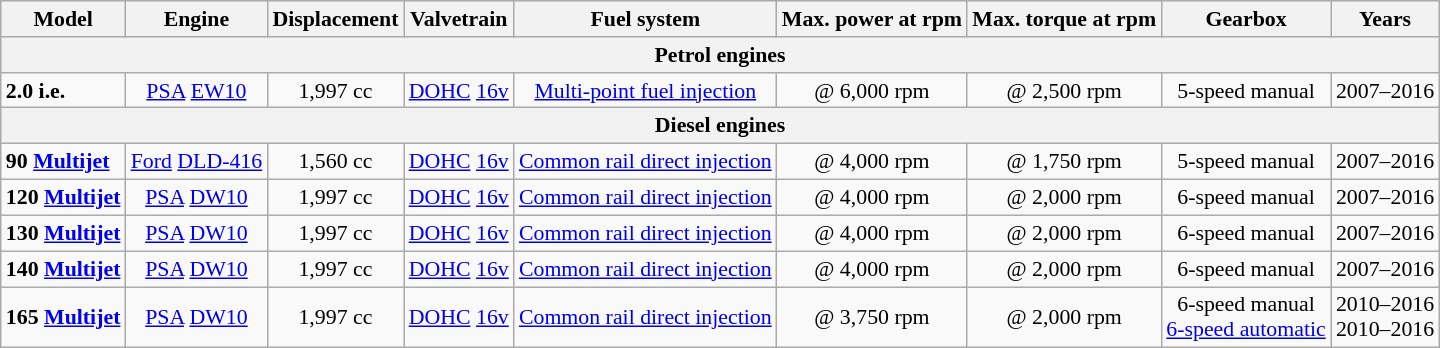<table class="wikitable" style="text-align:center; font-size:91%;">
<tr>
<th>Model</th>
<th>Engine</th>
<th>Displacement</th>
<th>Valvetrain</th>
<th>Fuel system</th>
<th>Max. power at rpm</th>
<th>Max. torque at rpm</th>
<th>Gearbox</th>
<th>Years</th>
</tr>
<tr>
<th colspan="9">Petrol engines</th>
</tr>
<tr>
<td align="left"><strong>2.0 i.e.</strong></td>
<td><a href='#'>PSA</a> <a href='#'>EW10</a></td>
<td>1,997 cc</td>
<td><a href='#'>DOHC</a> <a href='#'>16v</a></td>
<td><a href='#'>Multi-point fuel injection</a></td>
<td> @ 6,000 rpm</td>
<td> @ 2,500 rpm</td>
<td>5-speed manual</td>
<td>2007–2016</td>
</tr>
<tr>
<th colspan="9">Diesel engines</th>
</tr>
<tr>
<td align="left"><strong>90 <a href='#'>Multijet</a></strong></td>
<td><a href='#'>Ford</a> <a href='#'>DLD-416</a></td>
<td>1,560 cc</td>
<td><a href='#'>DOHC</a> <a href='#'>16v</a></td>
<td><a href='#'>Common rail direct injection</a></td>
<td> @ 4,000 rpm</td>
<td> @ 1,750 rpm</td>
<td>5-speed manual</td>
<td>2007–2016</td>
</tr>
<tr>
<td align="left"><strong>120 <a href='#'>Multijet</a></strong></td>
<td><a href='#'>PSA</a> <a href='#'>DW10</a></td>
<td>1,997 cc</td>
<td><a href='#'>DOHC</a> <a href='#'>16v</a></td>
<td><a href='#'>Common rail direct injection</a></td>
<td> @ 4,000 rpm</td>
<td> @ 2,000 rpm</td>
<td>6-speed manual</td>
<td>2007–2016</td>
</tr>
<tr>
<td align="left"><strong>130 <a href='#'>Multijet</a></strong></td>
<td><a href='#'>PSA</a> <a href='#'>DW10</a></td>
<td>1,997 cc</td>
<td><a href='#'>DOHC</a> <a href='#'>16v</a></td>
<td><a href='#'>Common rail direct injection</a></td>
<td> @ 4,000 rpm</td>
<td> @ 2,000 rpm</td>
<td>6-speed manual</td>
<td>2007–2016</td>
</tr>
<tr>
<td align="left"><strong>140 <a href='#'>Multijet</a></strong></td>
<td><a href='#'>PSA</a> <a href='#'>DW10</a></td>
<td>1,997 cc</td>
<td><a href='#'>DOHC</a> <a href='#'>16v</a></td>
<td><a href='#'>Common rail direct injection</a></td>
<td> @ 4,000 rpm</td>
<td> @ 2,000 rpm</td>
<td>6-speed manual</td>
<td>2007–2016</td>
</tr>
<tr>
<td align="left"><strong>165 <a href='#'>Multijet</a></strong></td>
<td><a href='#'>PSA</a> <a href='#'>DW10</a></td>
<td>1,997 cc</td>
<td><a href='#'>DOHC</a> <a href='#'>16v</a></td>
<td><a href='#'>Common rail direct injection</a></td>
<td> @ 3,750 rpm</td>
<td> @ 2,000 rpm</td>
<td>6-speed manual<br><a href='#'>6-speed automatic</a></td>
<td>2010–2016<br>2010–2016</td>
</tr>
</table>
